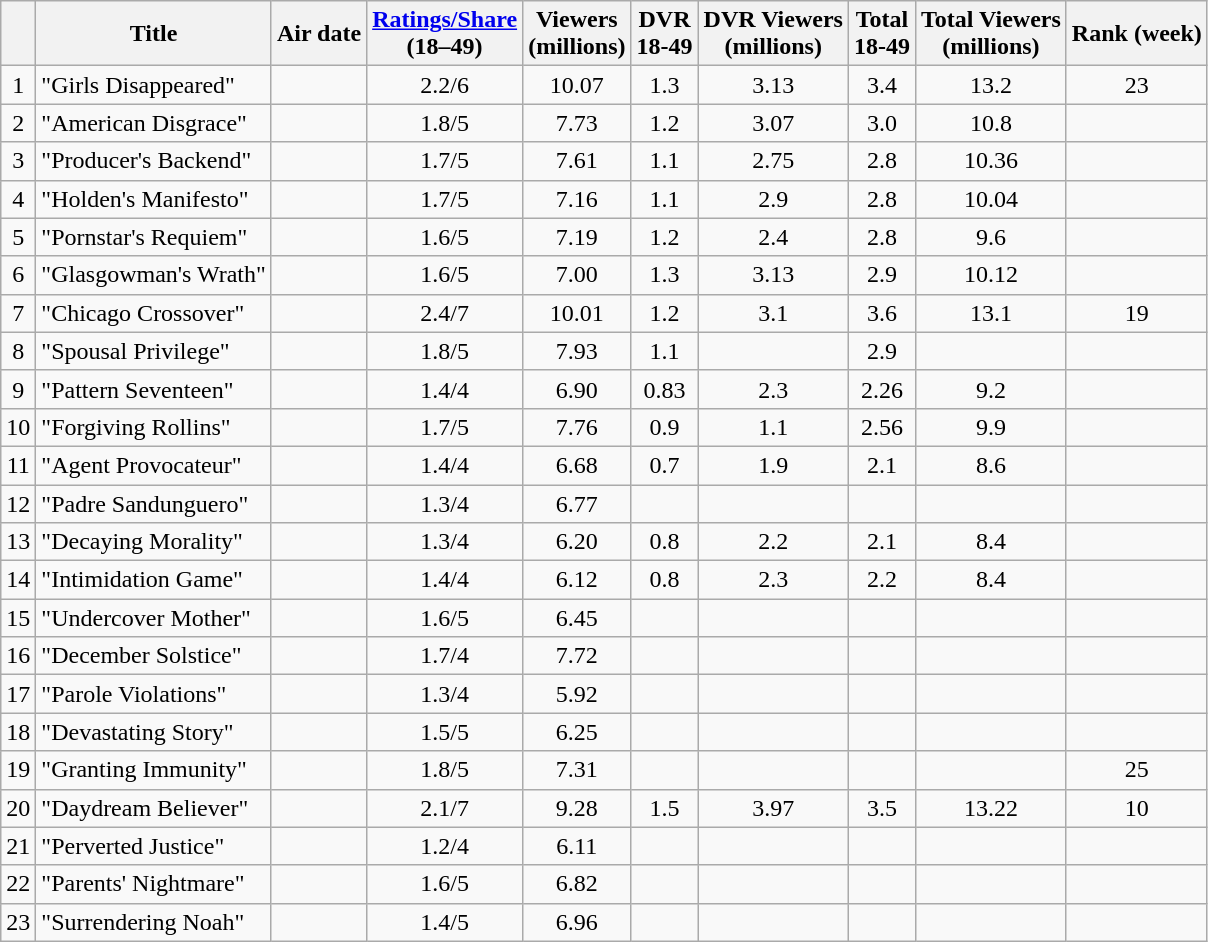<table class="wikitable sortable">
<tr>
<th></th>
<th>Title</th>
<th>Air date</th>
<th><a href='#'>Ratings/Share</a><br>(18–49)</th>
<th>Viewers<br>(millions)</th>
<th>DVR<br>18-49  </th>
<th>DVR Viewers<br>(millions) </th>
<th>Total<br>18-49  </th>
<th>Total Viewers<br>(millions)  </th>
<th>Rank (week)</th>
</tr>
<tr>
<td style="text-align:center">1</td>
<td>"Girls Disappeared"</td>
<td></td>
<td style="text-align:center">2.2/6</td>
<td style="text-align:center">10.07</td>
<td style="text-align:center">1.3</td>
<td style="text-align:center">3.13</td>
<td style="text-align:center">3.4</td>
<td style="text-align:center">13.2</td>
<td style="text-align:center">23</td>
</tr>
<tr>
<td style="text-align:center">2</td>
<td>"American Disgrace"</td>
<td></td>
<td style="text-align:center">1.8/5</td>
<td style="text-align:center">7.73</td>
<td style="text-align:center">1.2</td>
<td style="text-align:center">3.07</td>
<td style="text-align:center">3.0</td>
<td style="text-align:center">10.8</td>
<td></td>
</tr>
<tr>
<td style="text-align:center">3</td>
<td>"Producer's Backend"</td>
<td></td>
<td style="text-align:center">1.7/5</td>
<td style="text-align:center">7.61</td>
<td style="text-align:center">1.1</td>
<td style="text-align:center">2.75</td>
<td style="text-align:center">2.8</td>
<td style="text-align:center">10.36</td>
<td></td>
</tr>
<tr>
<td style="text-align:center">4</td>
<td>"Holden's Manifesto"</td>
<td></td>
<td style="text-align:center">1.7/5</td>
<td style="text-align:center">7.16</td>
<td style="text-align:center">1.1</td>
<td style="text-align:center">2.9</td>
<td style="text-align:center">2.8</td>
<td style="text-align:center">10.04</td>
<td></td>
</tr>
<tr>
<td style="text-align:center">5</td>
<td>"Pornstar's Requiem"</td>
<td></td>
<td style="text-align:center">1.6/5</td>
<td style="text-align:center">7.19</td>
<td style="text-align:center">1.2</td>
<td style="text-align:center">2.4</td>
<td style="text-align:center">2.8</td>
<td style="text-align:center">9.6</td>
<td></td>
</tr>
<tr>
<td style="text-align:center">6</td>
<td>"Glasgowman's Wrath"</td>
<td></td>
<td style="text-align:center">1.6/5</td>
<td style="text-align:center">7.00</td>
<td style="text-align:center">1.3</td>
<td style="text-align:center">3.13</td>
<td style="text-align:center">2.9</td>
<td style="text-align:center">10.12</td>
<td></td>
</tr>
<tr>
<td style="text-align:center">7</td>
<td>"Chicago Crossover"</td>
<td></td>
<td style="text-align:center">2.4/7</td>
<td style="text-align:center">10.01</td>
<td style="text-align:center">1.2</td>
<td style="text-align:center">3.1</td>
<td style="text-align:center">3.6</td>
<td style="text-align:center">13.1</td>
<td style="text-align:center">19</td>
</tr>
<tr>
<td style="text-align:center">8</td>
<td>"Spousal Privilege"</td>
<td></td>
<td style="text-align:center">1.8/5</td>
<td style="text-align:center">7.93</td>
<td style="text-align:center">1.1</td>
<td></td>
<td style="text-align:center">2.9</td>
<td></td>
<td></td>
</tr>
<tr>
<td style="text-align:center">9</td>
<td>"Pattern Seventeen"</td>
<td></td>
<td style="text-align:center">1.4/4</td>
<td style="text-align:center">6.90</td>
<td style="text-align:center">0.83</td>
<td style="text-align:center">2.3</td>
<td style="text-align:center">2.26</td>
<td style="text-align:center">9.2</td>
<td style="text-align:center"></td>
</tr>
<tr>
<td style="text-align:center">10</td>
<td>"Forgiving Rollins"</td>
<td></td>
<td style="text-align:center">1.7/5</td>
<td style="text-align:center">7.76</td>
<td style="text-align:center">0.9</td>
<td style="text-align:center">1.1</td>
<td style="text-align:center">2.56</td>
<td style="text-align:center">9.9</td>
<td style="text-align:center"></td>
</tr>
<tr>
<td style="text-align:center">11</td>
<td>"Agent Provocateur"</td>
<td></td>
<td style="text-align:center">1.4/4</td>
<td style="text-align:center">6.68</td>
<td style="text-align:center">0.7</td>
<td style="text-align:center">1.9</td>
<td style="text-align:center">2.1</td>
<td style="text-align:center">8.6</td>
<td style="text-align:center"></td>
</tr>
<tr>
<td style="text-align:center">12</td>
<td>"Padre Sandunguero"</td>
<td></td>
<td style="text-align:center">1.3/4</td>
<td style="text-align:center">6.77</td>
<td></td>
<td></td>
<td></td>
<td></td>
<td></td>
</tr>
<tr>
<td style="text-align:center">13</td>
<td>"Decaying Morality"</td>
<td></td>
<td style="text-align:center">1.3/4</td>
<td style="text-align:center">6.20</td>
<td style="text-align:center">0.8</td>
<td style="text-align:center">2.2</td>
<td style="text-align:center">2.1</td>
<td style="text-align:center">8.4</td>
<td style="text-align:center"></td>
</tr>
<tr>
<td style="text-align:center">14</td>
<td>"Intimidation Game"</td>
<td></td>
<td style="text-align:center">1.4/4</td>
<td style="text-align:center">6.12</td>
<td style="text-align:center">0.8</td>
<td style="text-align:center">2.3</td>
<td style="text-align:center">2.2</td>
<td style="text-align:center">8.4</td>
<td style="text-align:center"></td>
</tr>
<tr>
<td style="text-align:center">15</td>
<td>"Undercover Mother"</td>
<td></td>
<td style="text-align:center">1.6/5</td>
<td style="text-align:center">6.45</td>
<td></td>
<td></td>
<td></td>
<td></td>
<td></td>
</tr>
<tr>
<td style="text-align:center">16</td>
<td>"December Solstice"</td>
<td></td>
<td style="text-align:center">1.7/4</td>
<td style="text-align:center">7.72</td>
<td></td>
<td></td>
<td></td>
<td></td>
<td></td>
</tr>
<tr>
<td style="text-align:center">17</td>
<td>"Parole Violations"</td>
<td></td>
<td style="text-align:center">1.3/4</td>
<td style="text-align:center">5.92</td>
<td></td>
<td></td>
<td></td>
<td></td>
<td></td>
</tr>
<tr>
<td style="text-align:center">18</td>
<td>"Devastating Story"</td>
<td></td>
<td style="text-align:center">1.5/5</td>
<td style="text-align:center">6.25</td>
<td></td>
<td></td>
<td></td>
<td></td>
<td></td>
</tr>
<tr>
<td style="text-align:center">19</td>
<td>"Granting Immunity"</td>
<td></td>
<td style="text-align:center">1.8/5</td>
<td style="text-align:center">7.31</td>
<td></td>
<td></td>
<td></td>
<td></td>
<td style="text-align:center">25</td>
</tr>
<tr>
<td style="text-align:center">20</td>
<td>"Daydream Believer"</td>
<td></td>
<td style="text-align:center">2.1/7</td>
<td style="text-align:center">9.28</td>
<td style="text-align:center">1.5</td>
<td style="text-align:center">3.97</td>
<td style="text-align:center">3.5</td>
<td style="text-align:center">13.22</td>
<td style="text-align:center">10</td>
</tr>
<tr>
<td style="text-align:center">21</td>
<td>"Perverted Justice"</td>
<td></td>
<td style="text-align:center">1.2/4</td>
<td style="text-align:center">6.11</td>
<td></td>
<td></td>
<td></td>
<td></td>
<td></td>
</tr>
<tr>
<td style="text-align:center">22</td>
<td>"Parents' Nightmare"</td>
<td></td>
<td style="text-align:center">1.6/5</td>
<td style="text-align:center">6.82</td>
<td></td>
<td></td>
<td></td>
<td></td>
<td></td>
</tr>
<tr>
<td style="text-align:center">23</td>
<td>"Surrendering Noah"</td>
<td></td>
<td style="text-align:center">1.4/5</td>
<td style="text-align:center">6.96</td>
<td></td>
<td></td>
<td></td>
<td></td>
<td></td>
</tr>
</table>
